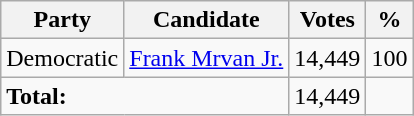<table class="wikitable">
<tr>
<th>Party</th>
<th>Candidate</th>
<th>Votes</th>
<th>%</th>
</tr>
<tr>
<td>Democratic</td>
<td><a href='#'>Frank Mrvan Jr.</a></td>
<td>14,449</td>
<td>100</td>
</tr>
<tr>
<td colspan="2"><strong>Total:</strong></td>
<td>14,449</td>
<td></td>
</tr>
</table>
